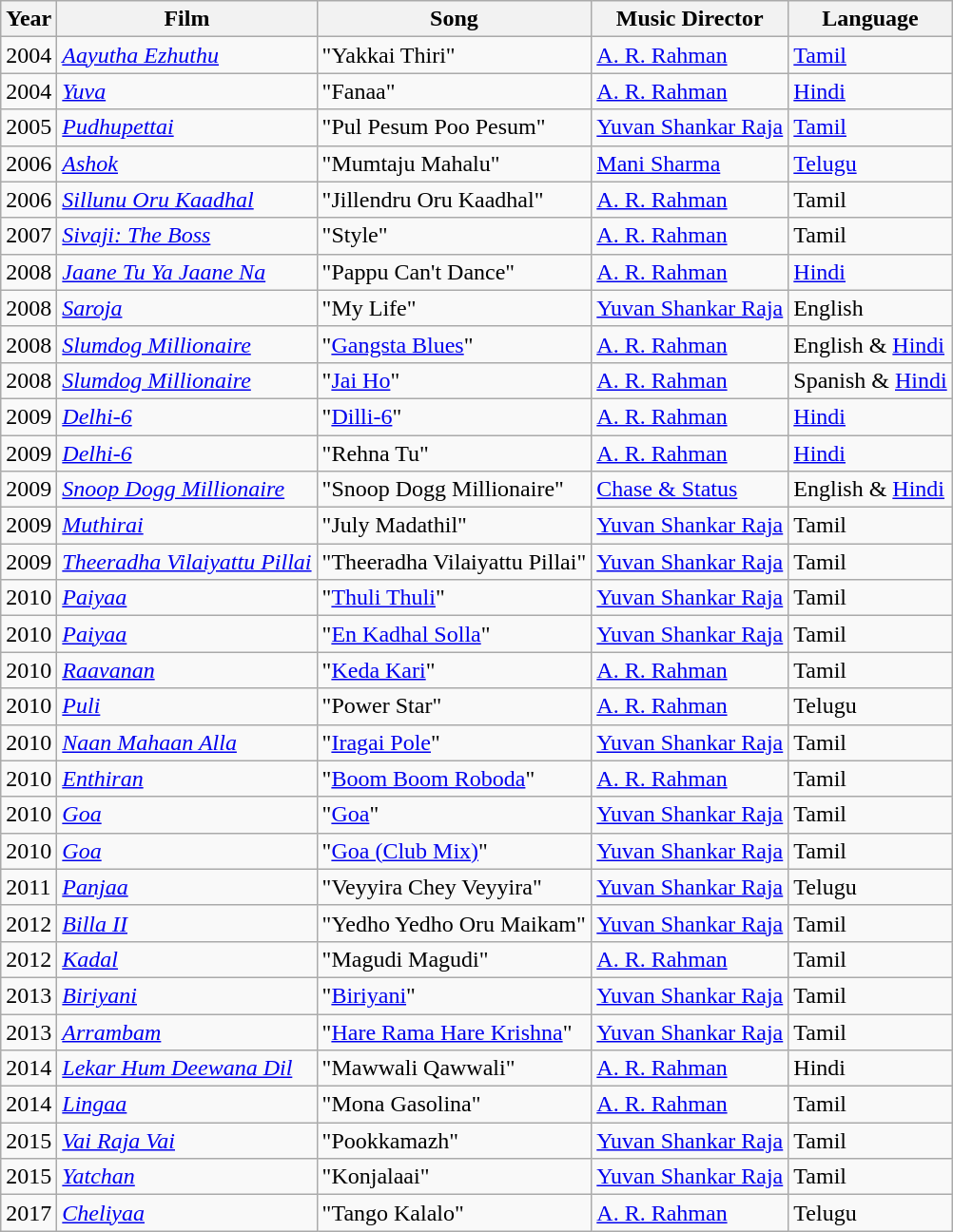<table class="wikitable sortable" border="1">
<tr>
<th>Year</th>
<th>Film</th>
<th>Song</th>
<th>Music Director</th>
<th>Language</th>
</tr>
<tr>
<td>2004</td>
<td><em><a href='#'>Aayutha Ezhuthu</a></em></td>
<td>"Yakkai Thiri"</td>
<td><a href='#'>A. R. Rahman</a></td>
<td><a href='#'>Tamil</a></td>
</tr>
<tr>
<td>2004</td>
<td><em><a href='#'>Yuva</a></em></td>
<td>"Fanaa"</td>
<td><a href='#'>A. R. Rahman</a></td>
<td><a href='#'>Hindi</a></td>
</tr>
<tr>
<td>2005</td>
<td><em><a href='#'>Pudhupettai</a></em></td>
<td>"Pul Pesum Poo Pesum"</td>
<td><a href='#'>Yuvan Shankar Raja</a></td>
<td><a href='#'>Tamil</a></td>
</tr>
<tr>
<td>2006</td>
<td><em><a href='#'>Ashok</a></em></td>
<td>"Mumtaju Mahalu"</td>
<td><a href='#'>Mani Sharma</a></td>
<td><a href='#'>Telugu</a></td>
</tr>
<tr>
<td>2006</td>
<td><em><a href='#'>Sillunu Oru Kaadhal</a></em></td>
<td>"Jillendru Oru Kaadhal"</td>
<td><a href='#'>A. R. Rahman</a></td>
<td>Tamil</td>
</tr>
<tr>
<td>2007</td>
<td><em><a href='#'>Sivaji: The Boss</a></em></td>
<td>"Style"</td>
<td><a href='#'>A. R. Rahman</a></td>
<td>Tamil</td>
</tr>
<tr>
<td>2008</td>
<td><em><a href='#'>Jaane Tu Ya Jaane Na</a></em></td>
<td>"Pappu Can't Dance"</td>
<td><a href='#'>A. R. Rahman</a></td>
<td><a href='#'>Hindi</a></td>
</tr>
<tr>
<td>2008</td>
<td><em><a href='#'>Saroja</a></em></td>
<td>"My Life"</td>
<td><a href='#'>Yuvan Shankar Raja</a></td>
<td>English</td>
</tr>
<tr>
<td>2008</td>
<td><em><a href='#'>Slumdog Millionaire</a></em></td>
<td>"<a href='#'>Gangsta Blues</a>"</td>
<td><a href='#'>A. R. Rahman</a></td>
<td>English & <a href='#'>Hindi</a></td>
</tr>
<tr>
<td>2008</td>
<td><em><a href='#'>Slumdog Millionaire</a></em></td>
<td>"<a href='#'>Jai Ho</a>"</td>
<td><a href='#'>A. R. Rahman</a></td>
<td>Spanish & <a href='#'>Hindi</a></td>
</tr>
<tr>
<td>2009</td>
<td><em><a href='#'>Delhi-6</a></em></td>
<td>"<a href='#'>Dilli-6</a>"</td>
<td><a href='#'>A. R. Rahman</a></td>
<td><a href='#'>Hindi</a></td>
</tr>
<tr>
<td>2009</td>
<td><em><a href='#'>Delhi-6</a></em></td>
<td>"Rehna Tu"</td>
<td><a href='#'>A. R. Rahman</a></td>
<td><a href='#'>Hindi</a></td>
</tr>
<tr>
<td>2009</td>
<td><em><a href='#'>Snoop Dogg Millionaire</a></em></td>
<td>"Snoop Dogg Millionaire"</td>
<td><a href='#'>Chase & Status</a></td>
<td>English & <a href='#'>Hindi</a></td>
</tr>
<tr>
<td>2009</td>
<td><em><a href='#'>Muthirai</a></em></td>
<td>"July Madathil"</td>
<td><a href='#'>Yuvan Shankar Raja</a></td>
<td>Tamil</td>
</tr>
<tr>
<td>2009</td>
<td><em><a href='#'>Theeradha Vilaiyattu Pillai</a></em></td>
<td>"Theeradha Vilaiyattu Pillai"</td>
<td><a href='#'>Yuvan Shankar Raja</a></td>
<td>Tamil</td>
</tr>
<tr>
<td>2010</td>
<td><em><a href='#'>Paiyaa</a></em></td>
<td>"<a href='#'>Thuli Thuli</a>"</td>
<td><a href='#'>Yuvan Shankar Raja</a></td>
<td>Tamil</td>
</tr>
<tr>
<td>2010</td>
<td><em><a href='#'>Paiyaa</a></em></td>
<td>"<a href='#'>En Kadhal Solla</a>"</td>
<td><a href='#'>Yuvan Shankar Raja</a></td>
<td>Tamil</td>
</tr>
<tr>
<td>2010</td>
<td><em><a href='#'>Raavanan</a></em></td>
<td>"<a href='#'>Keda Kari</a>"</td>
<td><a href='#'>A. R. Rahman</a></td>
<td>Tamil</td>
</tr>
<tr>
<td>2010</td>
<td><em><a href='#'>Puli</a></em></td>
<td>"Power Star"</td>
<td><a href='#'>A. R. Rahman</a></td>
<td>Telugu</td>
</tr>
<tr>
<td>2010</td>
<td><em><a href='#'>Naan Mahaan Alla</a></em></td>
<td>"<a href='#'>Iragai Pole</a>"</td>
<td><a href='#'>Yuvan Shankar Raja</a></td>
<td>Tamil</td>
</tr>
<tr>
<td>2010</td>
<td><em><a href='#'>Enthiran</a></em></td>
<td>"<a href='#'>Boom Boom Roboda</a>"</td>
<td><a href='#'>A. R. Rahman</a></td>
<td>Tamil</td>
</tr>
<tr>
<td>2010</td>
<td><em><a href='#'>Goa</a></em></td>
<td>"<a href='#'>Goa</a>"</td>
<td><a href='#'>Yuvan Shankar Raja</a></td>
<td>Tamil</td>
</tr>
<tr>
<td>2010</td>
<td><em><a href='#'>Goa</a></em></td>
<td>"<a href='#'>Goa (Club Mix)</a>"</td>
<td><a href='#'>Yuvan Shankar Raja</a></td>
<td>Tamil</td>
</tr>
<tr>
<td>2011</td>
<td><em><a href='#'>Panjaa</a></em></td>
<td>"Veyyira Chey Veyyira"</td>
<td><a href='#'>Yuvan Shankar Raja</a></td>
<td>Telugu</td>
</tr>
<tr>
<td>2012</td>
<td><em><a href='#'>Billa II</a></em></td>
<td>"Yedho Yedho Oru Maikam"</td>
<td><a href='#'>Yuvan Shankar Raja</a></td>
<td>Tamil</td>
</tr>
<tr>
<td>2012</td>
<td><em><a href='#'>Kadal</a></em></td>
<td>"Magudi Magudi"</td>
<td><a href='#'>A. R. Rahman</a></td>
<td>Tamil</td>
</tr>
<tr>
<td>2013</td>
<td><em><a href='#'>Biriyani</a></em></td>
<td>"<a href='#'>Biriyani</a>"</td>
<td><a href='#'>Yuvan Shankar Raja</a></td>
<td>Tamil</td>
</tr>
<tr>
<td>2013</td>
<td><em><a href='#'>Arrambam</a></em></td>
<td>"<a href='#'>Hare Rama Hare Krishna</a>"</td>
<td><a href='#'>Yuvan Shankar Raja</a></td>
<td>Tamil</td>
</tr>
<tr>
<td>2014</td>
<td><em><a href='#'>Lekar Hum Deewana Dil</a></em></td>
<td>"Mawwali Qawwali"</td>
<td><a href='#'>A. R. Rahman</a></td>
<td>Hindi</td>
</tr>
<tr>
<td>2014</td>
<td><em><a href='#'>Lingaa</a></em></td>
<td>"Mona Gasolina"</td>
<td><a href='#'>A. R. Rahman</a></td>
<td>Tamil</td>
</tr>
<tr>
<td>2015</td>
<td><em><a href='#'>Vai Raja Vai</a></em></td>
<td>"Pookkamazh"</td>
<td><a href='#'>Yuvan Shankar Raja</a></td>
<td>Tamil</td>
</tr>
<tr>
<td>2015</td>
<td><em><a href='#'>Yatchan</a></em></td>
<td>"Konjalaai"</td>
<td><a href='#'>Yuvan Shankar Raja</a></td>
<td>Tamil</td>
</tr>
<tr>
<td>2017</td>
<td><em><a href='#'>Cheliyaa</a></em></td>
<td>"Tango Kalalo"</td>
<td><a href='#'>A. R. Rahman</a></td>
<td>Telugu</td>
</tr>
</table>
